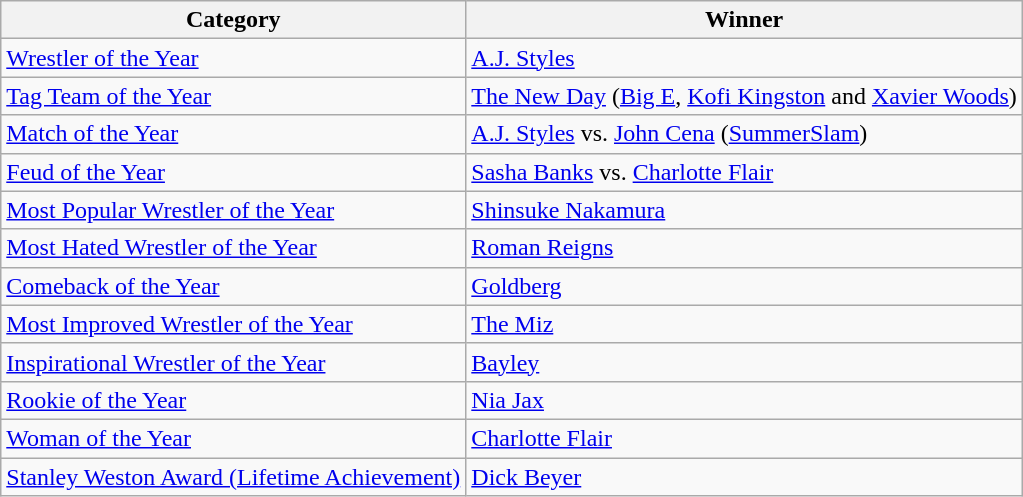<table class="wikitable">
<tr>
<th>Category</th>
<th>Winner</th>
</tr>
<tr>
<td><a href='#'>Wrestler of the Year</a></td>
<td><a href='#'>A.J. Styles</a></td>
</tr>
<tr>
<td><a href='#'>Tag Team of the Year</a></td>
<td><a href='#'>The New Day</a> (<a href='#'>Big E</a>, <a href='#'>Kofi Kingston</a> and <a href='#'>Xavier Woods</a>)</td>
</tr>
<tr>
<td><a href='#'>Match of the Year</a></td>
<td><a href='#'>A.J. Styles</a> vs. <a href='#'>John Cena</a> (<a href='#'>SummerSlam</a>)</td>
</tr>
<tr>
<td><a href='#'>Feud of the Year</a></td>
<td><a href='#'>Sasha Banks</a> vs. <a href='#'>Charlotte Flair</a></td>
</tr>
<tr>
<td><a href='#'>Most Popular Wrestler of the Year</a></td>
<td><a href='#'>Shinsuke Nakamura</a></td>
</tr>
<tr>
<td><a href='#'>Most Hated Wrestler of the Year</a></td>
<td><a href='#'>Roman Reigns</a></td>
</tr>
<tr>
<td><a href='#'>Comeback of the Year</a></td>
<td><a href='#'>Goldberg</a></td>
</tr>
<tr>
<td><a href='#'>Most Improved Wrestler of the Year</a></td>
<td><a href='#'>The Miz</a></td>
</tr>
<tr>
<td><a href='#'>Inspirational Wrestler of the Year</a></td>
<td><a href='#'>Bayley</a></td>
</tr>
<tr>
<td><a href='#'>Rookie of the Year</a></td>
<td><a href='#'>Nia Jax</a></td>
</tr>
<tr>
<td><a href='#'>Woman of the Year</a></td>
<td><a href='#'>Charlotte Flair</a></td>
</tr>
<tr>
<td><a href='#'>Stanley Weston Award (Lifetime Achievement)</a></td>
<td><a href='#'>Dick Beyer</a></td>
</tr>
</table>
